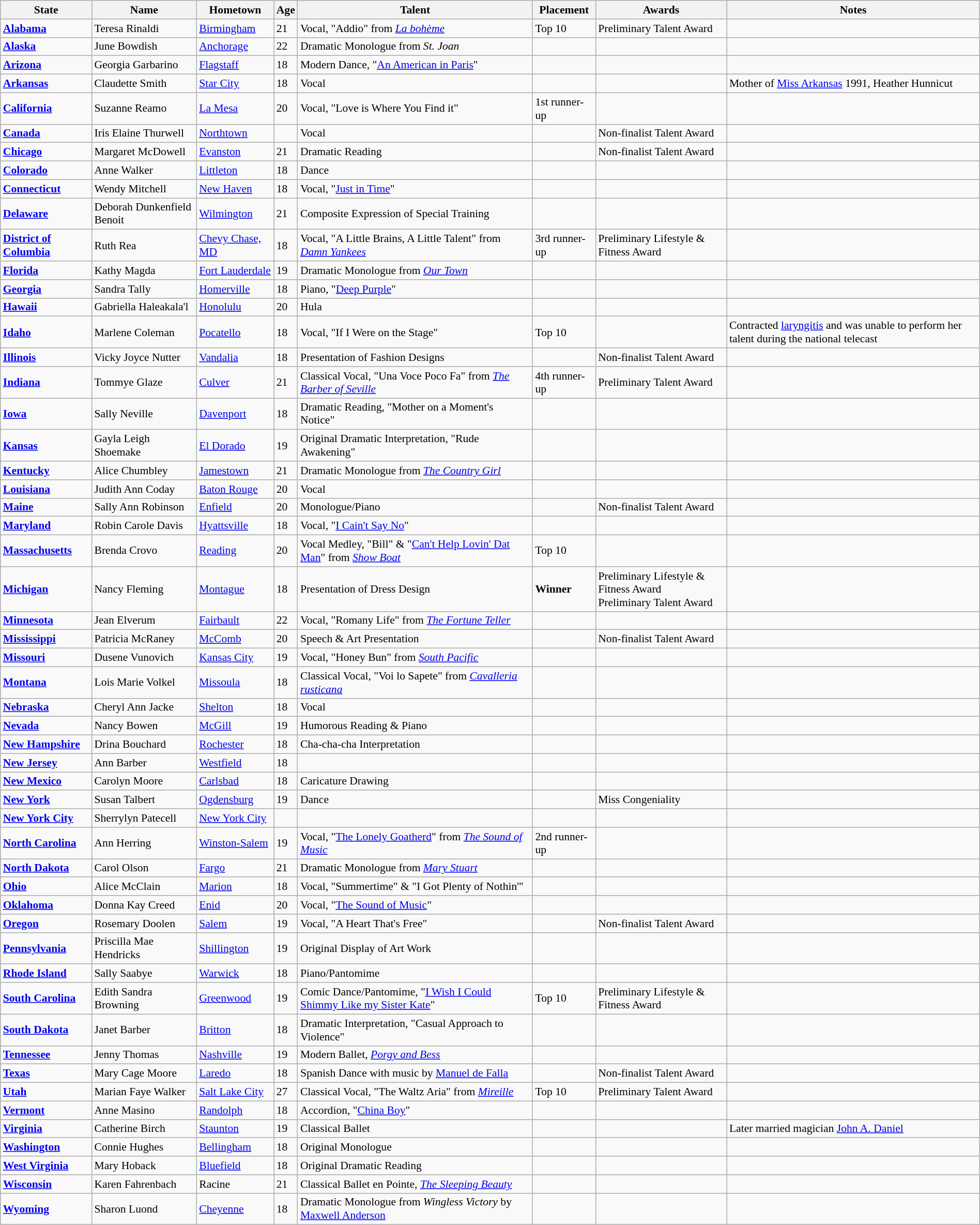<table class="wikitable" style="width:100%; font-size:90%;">
<tr>
<th>State</th>
<th>Name</th>
<th>Hometown</th>
<th>Age</th>
<th>Talent</th>
<th>Placement</th>
<th>Awards</th>
<th>Notes</th>
</tr>
<tr>
<td> <strong><a href='#'>Alabama</a></strong></td>
<td>Teresa Rinaldi</td>
<td><a href='#'>Birmingham</a></td>
<td>21</td>
<td>Vocal, "Addio" from <em><a href='#'>La bohème</a></em></td>
<td>Top 10</td>
<td>Preliminary Talent Award</td>
<td></td>
</tr>
<tr>
<td> <strong><a href='#'>Alaska</a></strong></td>
<td>June Bowdish</td>
<td><a href='#'>Anchorage</a></td>
<td>22</td>
<td>Dramatic Monologue from <em>St. Joan</em></td>
<td></td>
<td></td>
<td></td>
</tr>
<tr>
<td> <strong><a href='#'>Arizona</a></strong></td>
<td>Georgia Garbarino</td>
<td><a href='#'>Flagstaff</a></td>
<td>18</td>
<td>Modern Dance, "<a href='#'>An American in Paris</a>"</td>
<td></td>
<td></td>
<td></td>
</tr>
<tr>
<td> <strong><a href='#'>Arkansas</a></strong></td>
<td>Claudette Smith</td>
<td><a href='#'>Star City</a></td>
<td>18</td>
<td>Vocal</td>
<td></td>
<td></td>
<td>Mother of <a href='#'>Miss Arkansas</a> 1991, Heather Hunnicut</td>
</tr>
<tr>
<td> <strong><a href='#'>California</a></strong></td>
<td>Suzanne Reamo</td>
<td><a href='#'>La Mesa</a></td>
<td>20</td>
<td>Vocal, "Love is Where You Find it"</td>
<td>1st runner-up</td>
<td></td>
<td></td>
</tr>
<tr>
<td> <strong><a href='#'>Canada</a></strong></td>
<td>Iris Elaine Thurwell</td>
<td><a href='#'>Northtown</a></td>
<td></td>
<td>Vocal</td>
<td></td>
<td>Non-finalist Talent Award</td>
<td></td>
</tr>
<tr>
<td> <strong><a href='#'>Chicago</a></strong></td>
<td>Margaret McDowell</td>
<td><a href='#'>Evanston</a></td>
<td>21</td>
<td>Dramatic Reading</td>
<td></td>
<td>Non-finalist Talent Award</td>
<td></td>
</tr>
<tr>
<td> <strong><a href='#'>Colorado</a></strong></td>
<td>Anne Walker</td>
<td><a href='#'>Littleton</a></td>
<td>18</td>
<td>Dance</td>
<td></td>
<td></td>
<td></td>
</tr>
<tr>
<td> <strong><a href='#'>Connecticut</a></strong></td>
<td>Wendy Mitchell</td>
<td><a href='#'>New Haven</a></td>
<td>18</td>
<td>Vocal, "<a href='#'>Just in Time</a>"</td>
<td></td>
<td></td>
<td></td>
</tr>
<tr>
<td> <strong><a href='#'>Delaware</a></strong></td>
<td>Deborah Dunkenfield Benoit</td>
<td><a href='#'>Wilmington</a></td>
<td>21</td>
<td>Composite Expression of Special Training</td>
<td></td>
<td></td>
<td></td>
</tr>
<tr>
<td> <strong><a href='#'>District of Columbia</a></strong></td>
<td>Ruth Rea</td>
<td><a href='#'>Chevy Chase, MD</a></td>
<td>18</td>
<td>Vocal, "A Little Brains, A Little Talent" from <em><a href='#'>Damn Yankees</a></em></td>
<td>3rd runner-up</td>
<td>Preliminary Lifestyle & Fitness Award</td>
<td></td>
</tr>
<tr>
<td> <strong><a href='#'>Florida</a></strong></td>
<td>Kathy Magda</td>
<td><a href='#'>Fort Lauderdale</a></td>
<td>19</td>
<td>Dramatic Monologue from <em><a href='#'>Our Town</a></em></td>
<td></td>
<td></td>
<td></td>
</tr>
<tr>
<td> <strong><a href='#'>Georgia</a></strong></td>
<td>Sandra Tally</td>
<td><a href='#'>Homerville</a></td>
<td>18</td>
<td>Piano, "<a href='#'>Deep Purple</a>"</td>
<td></td>
<td></td>
<td></td>
</tr>
<tr>
<td> <strong><a href='#'>Hawaii</a></strong></td>
<td>Gabriella Haleakala'l</td>
<td><a href='#'>Honolulu</a></td>
<td>20</td>
<td>Hula</td>
<td></td>
<td></td>
<td></td>
</tr>
<tr>
<td> <strong><a href='#'>Idaho</a></strong></td>
<td>Marlene Coleman</td>
<td><a href='#'>Pocatello</a></td>
<td>18</td>
<td>Vocal, "If I Were on the Stage"</td>
<td>Top 10</td>
<td></td>
<td>Contracted <a href='#'>laryngitis</a> and was unable to perform her talent during the national telecast</td>
</tr>
<tr>
<td> <strong><a href='#'>Illinois</a></strong></td>
<td>Vicky Joyce Nutter</td>
<td><a href='#'>Vandalia</a></td>
<td>18</td>
<td>Presentation of Fashion Designs</td>
<td></td>
<td>Non-finalist Talent Award</td>
<td></td>
</tr>
<tr>
<td> <strong><a href='#'>Indiana</a></strong></td>
<td>Tommye Glaze</td>
<td><a href='#'>Culver</a></td>
<td>21</td>
<td>Classical Vocal, "Una Voce Poco Fa" from <em><a href='#'>The Barber of Seville</a></em></td>
<td>4th runner-up</td>
<td>Preliminary Talent Award</td>
<td></td>
</tr>
<tr>
<td> <strong><a href='#'>Iowa</a></strong></td>
<td>Sally Neville</td>
<td><a href='#'>Davenport</a></td>
<td>18</td>
<td>Dramatic Reading, "Mother on a Moment's Notice"</td>
<td></td>
<td></td>
<td></td>
</tr>
<tr>
<td> <strong><a href='#'>Kansas</a></strong></td>
<td>Gayla Leigh Shoemake</td>
<td><a href='#'>El Dorado</a></td>
<td>19</td>
<td>Original Dramatic Interpretation, "Rude Awakening"</td>
<td></td>
<td></td>
<td></td>
</tr>
<tr>
<td> <strong><a href='#'>Kentucky</a></strong></td>
<td>Alice Chumbley</td>
<td><a href='#'>Jamestown</a></td>
<td>21</td>
<td>Dramatic Monologue from <em><a href='#'>The Country Girl</a></em></td>
<td></td>
<td></td>
<td></td>
</tr>
<tr>
<td> <strong><a href='#'>Louisiana</a></strong></td>
<td>Judith Ann Coday</td>
<td><a href='#'>Baton Rouge</a></td>
<td>20</td>
<td>Vocal</td>
<td></td>
<td></td>
<td></td>
</tr>
<tr>
<td> <strong><a href='#'>Maine</a></strong></td>
<td>Sally Ann Robinson</td>
<td><a href='#'>Enfield</a></td>
<td>20</td>
<td>Monologue/Piano</td>
<td></td>
<td>Non-finalist Talent Award</td>
<td></td>
</tr>
<tr>
<td> <strong><a href='#'>Maryland</a></strong></td>
<td>Robin Carole Davis</td>
<td><a href='#'>Hyattsville</a></td>
<td>18</td>
<td>Vocal, "<a href='#'>I Cain't Say No</a>"</td>
<td></td>
<td></td>
<td></td>
</tr>
<tr>
<td> <strong><a href='#'>Massachusetts</a></strong></td>
<td>Brenda Crovo</td>
<td><a href='#'>Reading</a></td>
<td>20</td>
<td>Vocal Medley, "Bill" & "<a href='#'>Can't Help Lovin' Dat Man</a>" from <em><a href='#'>Show Boat</a></em></td>
<td>Top 10</td>
<td></td>
<td></td>
</tr>
<tr>
<td> <strong><a href='#'>Michigan</a></strong></td>
<td>Nancy Fleming</td>
<td><a href='#'>Montague</a></td>
<td>18</td>
<td>Presentation of Dress Design</td>
<td><strong>Winner</strong></td>
<td>Preliminary Lifestyle & Fitness Award<br>Preliminary Talent Award</td>
<td></td>
</tr>
<tr>
<td> <strong><a href='#'>Minnesota</a></strong></td>
<td>Jean Elverum</td>
<td><a href='#'>Fairbault</a></td>
<td>22</td>
<td>Vocal, "Romany Life" from <em><a href='#'>The Fortune Teller</a></em></td>
<td></td>
<td></td>
<td></td>
</tr>
<tr>
<td> <strong><a href='#'>Mississippi</a></strong></td>
<td>Patricia McRaney</td>
<td><a href='#'>McComb</a></td>
<td>20</td>
<td>Speech & Art Presentation</td>
<td></td>
<td>Non-finalist Talent Award</td>
<td></td>
</tr>
<tr>
<td> <strong><a href='#'>Missouri</a></strong></td>
<td>Dusene Vunovich</td>
<td><a href='#'>Kansas City</a></td>
<td>19</td>
<td>Vocal, "Honey Bun" from <em><a href='#'>South Pacific</a></em></td>
<td></td>
<td></td>
<td></td>
</tr>
<tr>
<td> <strong><a href='#'>Montana</a></strong></td>
<td>Lois Marie Volkel</td>
<td><a href='#'>Missoula</a></td>
<td>18</td>
<td>Classical Vocal, "Voi lo Sapete" from <em><a href='#'>Cavalleria rusticana</a></em></td>
<td></td>
<td></td>
<td></td>
</tr>
<tr>
<td> <strong><a href='#'>Nebraska</a></strong></td>
<td>Cheryl Ann Jacke</td>
<td><a href='#'>Shelton</a></td>
<td>18</td>
<td>Vocal</td>
<td></td>
<td></td>
<td></td>
</tr>
<tr>
<td> <strong><a href='#'>Nevada</a></strong></td>
<td>Nancy Bowen</td>
<td><a href='#'>McGill</a></td>
<td>19</td>
<td>Humorous Reading & Piano</td>
<td></td>
<td></td>
<td></td>
</tr>
<tr>
<td> <strong><a href='#'>New Hampshire</a></strong></td>
<td>Drina Bouchard</td>
<td><a href='#'>Rochester</a></td>
<td>18</td>
<td>Cha-cha-cha Interpretation</td>
<td></td>
<td></td>
<td></td>
</tr>
<tr>
<td> <strong><a href='#'>New Jersey</a></strong></td>
<td>Ann Barber</td>
<td><a href='#'>Westfield</a></td>
<td>18</td>
<td></td>
<td></td>
<td></td>
<td></td>
</tr>
<tr>
<td> <strong><a href='#'>New Mexico</a></strong></td>
<td>Carolyn Moore</td>
<td><a href='#'>Carlsbad</a></td>
<td>18</td>
<td>Caricature Drawing</td>
<td></td>
<td></td>
<td></td>
</tr>
<tr>
<td> <strong><a href='#'>New York</a></strong></td>
<td>Susan Talbert</td>
<td><a href='#'>Ogdensburg</a></td>
<td>19</td>
<td>Dance</td>
<td></td>
<td>Miss Congeniality</td>
<td></td>
</tr>
<tr>
<td> <strong><a href='#'>New York City</a></strong></td>
<td>Sherrylyn Patecell</td>
<td><a href='#'>New York City</a></td>
<td></td>
<td></td>
<td></td>
<td></td>
<td></td>
</tr>
<tr>
<td> <strong><a href='#'>North Carolina</a></strong></td>
<td>Ann Herring</td>
<td><a href='#'>Winston-Salem</a></td>
<td>19</td>
<td>Vocal, "<a href='#'>The Lonely Goatherd</a>" from <em><a href='#'>The Sound of Music</a></em></td>
<td>2nd runner-up</td>
<td></td>
<td></td>
</tr>
<tr>
<td> <strong><a href='#'>North Dakota</a></strong></td>
<td>Carol Olson</td>
<td><a href='#'>Fargo</a></td>
<td>21</td>
<td>Dramatic Monologue from <em><a href='#'>Mary Stuart</a></em></td>
<td></td>
<td></td>
<td></td>
</tr>
<tr>
<td> <strong><a href='#'>Ohio</a></strong></td>
<td>Alice McClain</td>
<td><a href='#'>Marion</a></td>
<td>18</td>
<td>Vocal, "Summertime" & "I Got Plenty of Nothin'"</td>
<td></td>
<td></td>
<td></td>
</tr>
<tr>
<td> <strong><a href='#'>Oklahoma</a></strong></td>
<td>Donna Kay Creed</td>
<td><a href='#'>Enid</a></td>
<td>20</td>
<td>Vocal, "<a href='#'>The Sound of Music</a>"</td>
<td></td>
<td></td>
<td></td>
</tr>
<tr>
<td> <strong><a href='#'>Oregon</a></strong></td>
<td>Rosemary Doolen</td>
<td><a href='#'>Salem</a></td>
<td>19</td>
<td>Vocal, "A Heart That's Free"</td>
<td></td>
<td>Non-finalist Talent Award</td>
<td></td>
</tr>
<tr>
<td> <strong><a href='#'>Pennsylvania</a></strong></td>
<td>Priscilla Mae Hendricks</td>
<td><a href='#'>Shillington</a></td>
<td>19</td>
<td>Original Display of Art Work</td>
<td></td>
<td></td>
<td></td>
</tr>
<tr>
<td> <strong><a href='#'>Rhode Island</a></strong></td>
<td>Sally Saabye</td>
<td><a href='#'>Warwick</a></td>
<td>18</td>
<td>Piano/Pantomime</td>
<td></td>
<td></td>
<td></td>
</tr>
<tr>
<td> <strong><a href='#'>South Carolina</a></strong></td>
<td>Edith Sandra Browning</td>
<td><a href='#'>Greenwood</a></td>
<td>19</td>
<td>Comic Dance/Pantomime, "<a href='#'>I Wish I Could Shimmy Like my Sister Kate</a>"</td>
<td>Top 10</td>
<td>Preliminary Lifestyle & Fitness Award</td>
<td></td>
</tr>
<tr>
<td> <strong><a href='#'>South Dakota</a></strong></td>
<td>Janet Barber</td>
<td><a href='#'>Britton</a></td>
<td>18</td>
<td>Dramatic Interpretation, "Casual Approach to Violence"</td>
<td></td>
<td></td>
<td></td>
</tr>
<tr>
<td> <strong><a href='#'>Tennessee</a></strong></td>
<td>Jenny Thomas</td>
<td><a href='#'>Nashville</a></td>
<td>19</td>
<td>Modern Ballet, <em><a href='#'>Porgy and Bess</a></em></td>
<td></td>
<td></td>
<td></td>
</tr>
<tr>
<td> <strong><a href='#'>Texas</a></strong></td>
<td>Mary Cage Moore</td>
<td><a href='#'>Laredo</a></td>
<td>18</td>
<td>Spanish Dance with music by <a href='#'>Manuel de Falla</a></td>
<td></td>
<td>Non-finalist Talent Award</td>
<td></td>
</tr>
<tr>
<td> <strong><a href='#'>Utah</a></strong></td>
<td>Marian Faye Walker</td>
<td><a href='#'>Salt Lake City</a></td>
<td>27</td>
<td>Classical Vocal, "The Waltz Aria" from <em><a href='#'>Mireille</a></em></td>
<td>Top 10</td>
<td>Preliminary Talent Award</td>
<td></td>
</tr>
<tr>
<td> <strong><a href='#'>Vermont</a></strong></td>
<td>Anne Masino</td>
<td><a href='#'>Randolph</a></td>
<td>18</td>
<td>Accordion, "<a href='#'>China Boy</a>"</td>
<td></td>
<td></td>
<td></td>
</tr>
<tr>
<td> <strong><a href='#'>Virginia</a></strong></td>
<td>Catherine Birch</td>
<td><a href='#'>Staunton</a></td>
<td>19</td>
<td>Classical Ballet</td>
<td></td>
<td></td>
<td>Later married magician <a href='#'>John A. Daniel</a></td>
</tr>
<tr>
<td> <strong><a href='#'>Washington</a></strong></td>
<td>Connie Hughes</td>
<td><a href='#'>Bellingham</a></td>
<td>18</td>
<td>Original Monologue</td>
<td></td>
<td></td>
<td></td>
</tr>
<tr>
<td> <strong><a href='#'>West Virginia</a></strong></td>
<td>Mary Hoback</td>
<td><a href='#'>Bluefield</a></td>
<td>18</td>
<td>Original Dramatic Reading</td>
<td></td>
<td></td>
<td></td>
</tr>
<tr>
<td> <strong><a href='#'>Wisconsin</a></strong></td>
<td>Karen Fahrenbach</td>
<td>Racine</td>
<td>21</td>
<td>Classical Ballet en Pointe, <em><a href='#'>The Sleeping Beauty</a></em></td>
<td></td>
<td></td>
<td></td>
</tr>
<tr>
<td> <strong><a href='#'>Wyoming</a></strong></td>
<td>Sharon Luond</td>
<td><a href='#'>Cheyenne</a></td>
<td>18</td>
<td>Dramatic Monologue from <em>Wingless Victory</em> by <a href='#'>Maxwell Anderson</a></td>
<td></td>
<td></td>
<td></td>
</tr>
</table>
